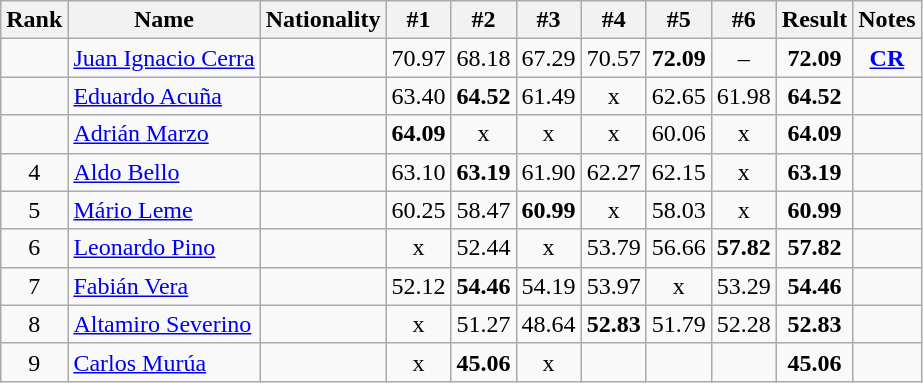<table class="wikitable sortable" style="text-align:center">
<tr>
<th>Rank</th>
<th>Name</th>
<th>Nationality</th>
<th>#1</th>
<th>#2</th>
<th>#3</th>
<th>#4</th>
<th>#5</th>
<th>#6</th>
<th>Result</th>
<th>Notes</th>
</tr>
<tr>
<td></td>
<td align=left><a href='#'>Juan Ignacio Cerra</a></td>
<td align=left></td>
<td>70.97</td>
<td>68.18</td>
<td>67.29</td>
<td>70.57</td>
<td><strong>72.09</strong></td>
<td>–</td>
<td><strong>72.09</strong></td>
<td><strong><a href='#'>CR</a></strong></td>
</tr>
<tr>
<td></td>
<td align=left><a href='#'>Eduardo Acuña</a></td>
<td align=left></td>
<td>63.40</td>
<td><strong>64.52</strong></td>
<td>61.49</td>
<td>x</td>
<td>62.65</td>
<td>61.98</td>
<td><strong>64.52</strong></td>
<td></td>
</tr>
<tr>
<td></td>
<td align=left><a href='#'>Adrián Marzo</a></td>
<td align=left></td>
<td><strong>64.09</strong></td>
<td>x</td>
<td>x</td>
<td>x</td>
<td>60.06</td>
<td>x</td>
<td><strong>64.09</strong></td>
<td></td>
</tr>
<tr>
<td>4</td>
<td align=left><a href='#'>Aldo Bello</a></td>
<td align=left></td>
<td>63.10</td>
<td><strong>63.19</strong></td>
<td>61.90</td>
<td>62.27</td>
<td>62.15</td>
<td>x</td>
<td><strong>63.19</strong></td>
<td></td>
</tr>
<tr>
<td>5</td>
<td align=left><a href='#'>Mário Leme</a></td>
<td align=left></td>
<td>60.25</td>
<td>58.47</td>
<td><strong>60.99</strong></td>
<td>x</td>
<td>58.03</td>
<td>x</td>
<td><strong>60.99</strong></td>
<td></td>
</tr>
<tr>
<td>6</td>
<td align=left><a href='#'>Leonardo Pino</a></td>
<td align=left></td>
<td>x</td>
<td>52.44</td>
<td>x</td>
<td>53.79</td>
<td>56.66</td>
<td><strong>57.82</strong></td>
<td><strong>57.82</strong></td>
<td></td>
</tr>
<tr>
<td>7</td>
<td align=left><a href='#'>Fabián Vera</a></td>
<td align=left></td>
<td>52.12</td>
<td><strong>54.46</strong></td>
<td>54.19</td>
<td>53.97</td>
<td>x</td>
<td>53.29</td>
<td><strong>54.46</strong></td>
<td></td>
</tr>
<tr>
<td>8</td>
<td align=left><a href='#'>Altamiro Severino</a></td>
<td align=left></td>
<td>x</td>
<td>51.27</td>
<td>48.64</td>
<td><strong>52.83</strong></td>
<td>51.79</td>
<td>52.28</td>
<td><strong>52.83</strong></td>
<td></td>
</tr>
<tr>
<td>9</td>
<td align=left><a href='#'>Carlos Murúa</a></td>
<td align=left></td>
<td>x</td>
<td><strong>45.06</strong></td>
<td>x</td>
<td></td>
<td></td>
<td></td>
<td><strong>45.06</strong></td>
<td></td>
</tr>
</table>
